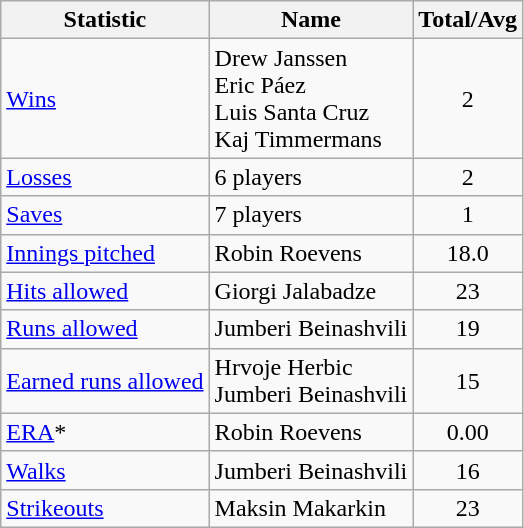<table class=wikitable>
<tr>
<th>Statistic</th>
<th>Name</th>
<th>Total/Avg</th>
</tr>
<tr>
<td><a href='#'>Wins</a></td>
<td> Drew Janssen<br> Eric Páez<br> Luis Santa Cruz<br> Kaj Timmermans</td>
<td align=center>2</td>
</tr>
<tr>
<td><a href='#'>Losses</a></td>
<td>6 players</td>
<td align=center>2</td>
</tr>
<tr>
<td><a href='#'>Saves</a></td>
<td>7 players</td>
<td align=center>1</td>
</tr>
<tr>
<td><a href='#'>Innings pitched</a></td>
<td> Robin Roevens</td>
<td align=center>18.0</td>
</tr>
<tr>
<td><a href='#'>Hits allowed</a></td>
<td> Giorgi Jalabadze</td>
<td align=center>23</td>
</tr>
<tr>
<td><a href='#'>Runs allowed</a></td>
<td> Jumberi Beinashvili</td>
<td align=center>19</td>
</tr>
<tr>
<td><a href='#'>Earned runs allowed</a></td>
<td> Hrvoje Herbic<br> Jumberi Beinashvili</td>
<td align=center>15</td>
</tr>
<tr>
<td><a href='#'>ERA</a>*</td>
<td> Robin Roevens</td>
<td align=center>0.00</td>
</tr>
<tr>
<td><a href='#'>Walks</a></td>
<td> Jumberi Beinashvili</td>
<td align=center>16</td>
</tr>
<tr>
<td><a href='#'>Strikeouts</a></td>
<td> Maksin Makarkin</td>
<td align=center>23</td>
</tr>
</table>
